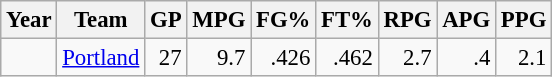<table class="wikitable sortable" style="font-size:95%; text-align:right;">
<tr>
<th>Year</th>
<th>Team</th>
<th>GP</th>
<th>MPG</th>
<th>FG%</th>
<th>FT%</th>
<th>RPG</th>
<th>APG</th>
<th>PPG</th>
</tr>
<tr>
<td style="text-align:left;"></td>
<td style="text-align:left;"><a href='#'>Portland</a></td>
<td>27</td>
<td>9.7</td>
<td>.426</td>
<td>.462</td>
<td>2.7</td>
<td>.4</td>
<td>2.1</td>
</tr>
</table>
